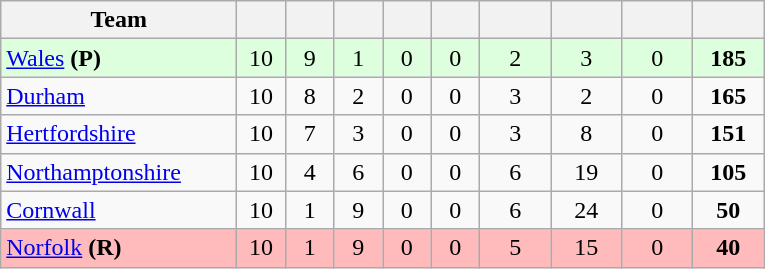<table class="wikitable" style="text-align:center">
<tr>
<th width="150">Team</th>
<th width="25"></th>
<th width="25"></th>
<th width="25"></th>
<th width="25"></th>
<th width="25"></th>
<th width="40"></th>
<th width="40"></th>
<th width="40"></th>
<th width="40"></th>
</tr>
<tr style="background:#dfd">
<td style="text-align:left"><a href='#'>Wales</a> <strong>(P)</strong></td>
<td>10</td>
<td>9</td>
<td>1</td>
<td>0</td>
<td>0</td>
<td>2</td>
<td>3</td>
<td>0</td>
<td><strong>185</strong></td>
</tr>
<tr>
<td style="text-align:left"><a href='#'>Durham</a></td>
<td>10</td>
<td>8</td>
<td>2</td>
<td>0</td>
<td>0</td>
<td>3</td>
<td>2</td>
<td>0</td>
<td><strong>165</strong></td>
</tr>
<tr>
<td style="text-align:left"><a href='#'>Hertfordshire</a></td>
<td>10</td>
<td>7</td>
<td>3</td>
<td>0</td>
<td>0</td>
<td>3</td>
<td>8</td>
<td>0</td>
<td><strong>151</strong></td>
</tr>
<tr>
<td style="text-align:left"><a href='#'>Northamptonshire</a></td>
<td>10</td>
<td>4</td>
<td>6</td>
<td>0</td>
<td>0</td>
<td>6</td>
<td>19</td>
<td>0</td>
<td><strong>105</strong></td>
</tr>
<tr>
<td style="text-align:left"><a href='#'>Cornwall</a></td>
<td>10</td>
<td>1</td>
<td>9</td>
<td>0</td>
<td>0</td>
<td>6</td>
<td>24</td>
<td>0</td>
<td><strong>50</strong></td>
</tr>
<tr style="background:#FFBBBB">
<td style="text-align:left"><a href='#'>Norfolk</a> <strong>(R)</strong></td>
<td>10</td>
<td>1</td>
<td>9</td>
<td>0</td>
<td>0</td>
<td>5</td>
<td>15</td>
<td>0</td>
<td><strong>40</strong></td>
</tr>
</table>
